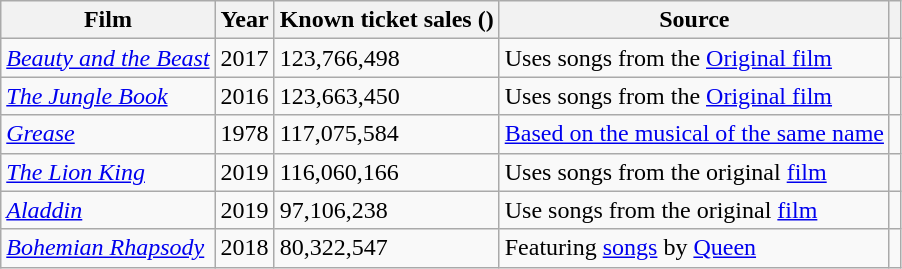<table class="wikitable sortable">
<tr>
<th>Film</th>
<th>Year</th>
<th>Known ticket sales ()</th>
<th>Source</th>
<th></th>
</tr>
<tr>
<td><em><a href='#'>Beauty and the Beast</a></em></td>
<td>2017</td>
<td>123,766,498</td>
<td>Uses songs from the <a href='#'>Original film</a></td>
<td></td>
</tr>
<tr>
<td><em><a href='#'>The Jungle Book</a></em></td>
<td>2016</td>
<td>123,663,450</td>
<td>Uses songs from the <a href='#'>Original film</a></td>
<td></td>
</tr>
<tr>
<td><em><a href='#'>Grease</a></em></td>
<td>1978</td>
<td>117,075,584</td>
<td><a href='#'>Based on the musical of the same name</a></td>
<td></td>
</tr>
<tr>
<td><em><a href='#'>The Lion King</a></em></td>
<td>2019</td>
<td>116,060,166</td>
<td>Uses songs from the original <a href='#'>film</a></td>
<td></td>
</tr>
<tr>
<td><em><a href='#'>Aladdin</a></em></td>
<td>2019</td>
<td>97,106,238</td>
<td>Use songs from the original <a href='#'>film</a></td>
<td></td>
</tr>
<tr>
<td><em><a href='#'>Bohemian Rhapsody</a></em></td>
<td>2018</td>
<td>80,322,547</td>
<td>Featuring <a href='#'>songs</a> by <a href='#'>Queen</a></td>
<td></td>
</tr>
</table>
